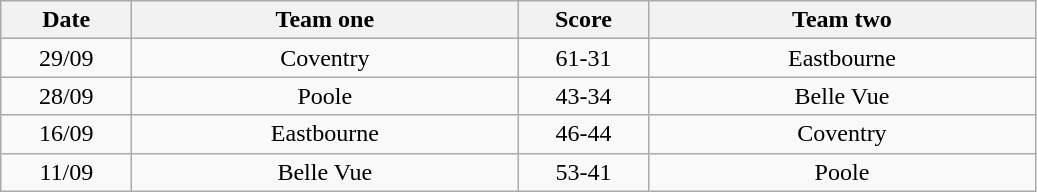<table class="wikitable" style="text-align: center">
<tr>
<th width=80>Date</th>
<th width=250>Team one</th>
<th width=80>Score</th>
<th width=250>Team two</th>
</tr>
<tr>
<td>29/09</td>
<td>Coventry</td>
<td>61-31</td>
<td>Eastbourne</td>
</tr>
<tr>
<td>28/09</td>
<td>Poole</td>
<td>43-34</td>
<td>Belle Vue</td>
</tr>
<tr>
<td>16/09</td>
<td>Eastbourne</td>
<td>46-44</td>
<td>Coventry</td>
</tr>
<tr>
<td>11/09</td>
<td>Belle Vue</td>
<td>53-41</td>
<td>Poole</td>
</tr>
</table>
